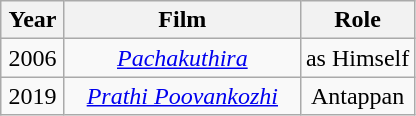<table class="wikitable" style="text-align:center;">
<tr ">
<th width=35>Year</th>
<th width=150>Film</th>
<th>Role</th>
</tr>
<tr>
<td>2006</td>
<td><em><a href='#'>Pachakuthira</a></em></td>
<td>as Himself</td>
</tr>
<tr>
<td>2019</td>
<td><em><a href='#'>Prathi Poovankozhi</a></em></td>
<td>Antappan</td>
</tr>
</table>
